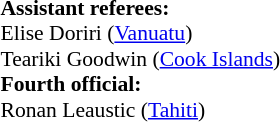<table width=100% style="font-size: 90%">
<tr>
<td><br><strong>Assistant referees:</strong>
<br>Elise Doriri (<a href='#'>Vanuatu</a>)
<br>Teariki Goodwin (<a href='#'>Cook Islands</a>)
<br><strong>Fourth official:</strong>
<br>Ronan Leaustic (<a href='#'>Tahiti</a>)</td>
</tr>
</table>
